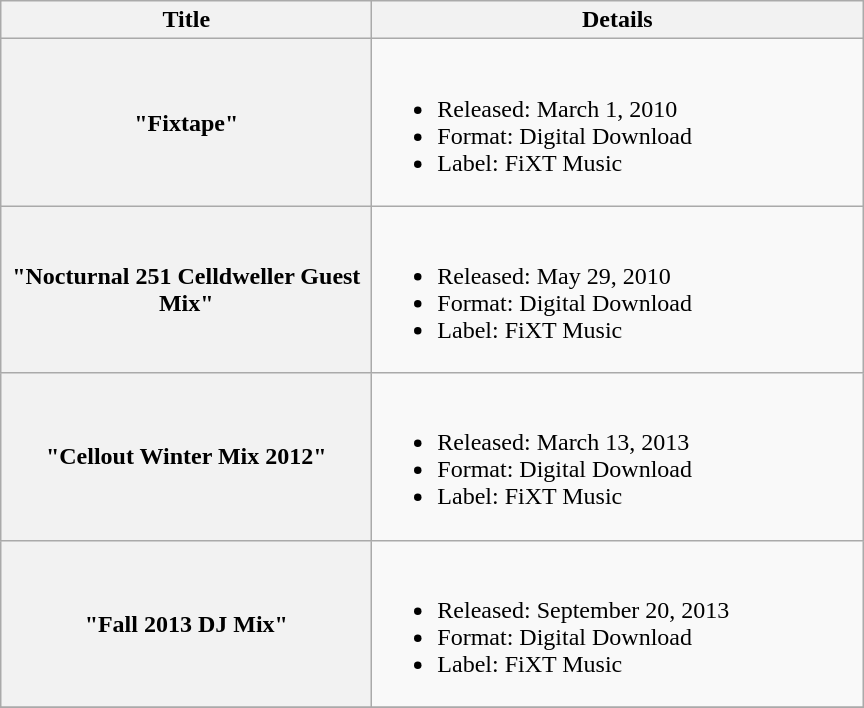<table class="wikitable plainrowheaders">
<tr>
<th style=width:15em;>Title</th>
<th style=width:20em;>Details</th>
</tr>
<tr>
<th scope="row">"Fixtape"</th>
<td><br><ul><li>Released: March 1, 2010</li><li>Format: Digital Download</li><li>Label: FiXT Music</li></ul></td>
</tr>
<tr>
<th scope="row">"Nocturnal 251 Celldweller Guest Mix"</th>
<td><br><ul><li>Released: May 29, 2010</li><li>Format: Digital Download</li><li>Label: FiXT Music</li></ul></td>
</tr>
<tr>
<th scope="row">"Cellout Winter Mix 2012"</th>
<td><br><ul><li>Released: March 13, 2013</li><li>Format: Digital Download</li><li>Label: FiXT Music</li></ul></td>
</tr>
<tr>
<th scope="row">"Fall 2013 DJ Mix"</th>
<td><br><ul><li>Released: September 20, 2013</li><li>Format: Digital Download</li><li>Label: FiXT Music</li></ul></td>
</tr>
<tr>
</tr>
</table>
